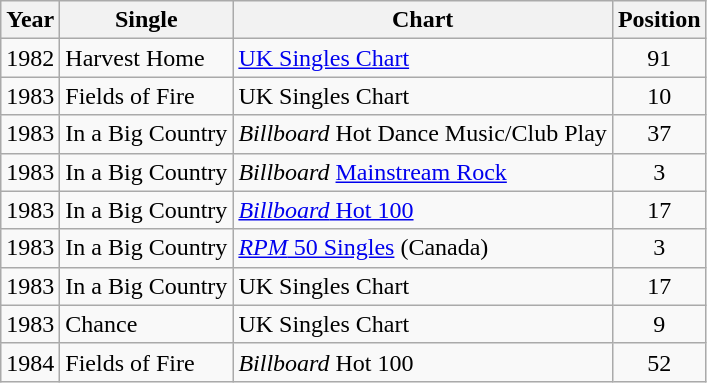<table class="wikitable">
<tr>
<th align="left">Year</th>
<th align="left">Single</th>
<th align="left">Chart</th>
<th align="left">Position</th>
</tr>
<tr>
<td align="left">1982</td>
<td align="left">Harvest Home</td>
<td align="left"><a href='#'>UK Singles Chart</a></td>
<td style="text-align:center;">91</td>
</tr>
<tr>
<td align="left">1983</td>
<td align="left">Fields of Fire</td>
<td align="left">UK Singles Chart</td>
<td style="text-align:center;">10</td>
</tr>
<tr>
<td align="left">1983</td>
<td align="left">In a Big Country</td>
<td align="left"><em>Billboard</em> Hot Dance Music/Club Play</td>
<td style="text-align:center;">37</td>
</tr>
<tr>
<td align="left">1983</td>
<td align="left">In a Big Country</td>
<td align="left"><em>Billboard</em> <a href='#'>Mainstream Rock</a></td>
<td style="text-align:center;">3</td>
</tr>
<tr>
<td align="left">1983</td>
<td align="left">In a Big Country</td>
<td align="left"><a href='#'><em>Billboard</em> Hot 100</a></td>
<td style="text-align:center;">17</td>
</tr>
<tr>
<td align="left">1983</td>
<td>In a Big Country</td>
<td><a href='#'><em>RPM</em> 50 Singles</a> (Canada)</td>
<td style="text-align:center;">3</td>
</tr>
<tr>
<td>1983</td>
<td>In a Big Country</td>
<td>UK Singles Chart</td>
<td style="text-align:center;">17</td>
</tr>
<tr>
<td>1983</td>
<td>Chance</td>
<td>UK Singles Chart</td>
<td style="text-align:center;">9</td>
</tr>
<tr>
<td align="left">1984</td>
<td align="left">Fields of Fire</td>
<td align="left"><em>Billboard</em> Hot 100</td>
<td style="text-align:center;">52</td>
</tr>
</table>
